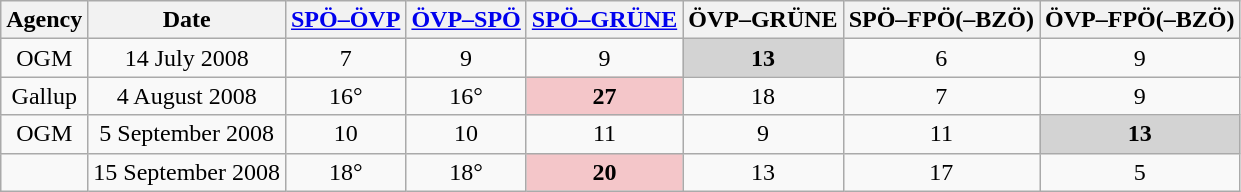<table class="wikitable sortable" style="text-align:center">
<tr>
<th>Agency</th>
<th>Date</th>
<th><a href='#'>SPÖ–ÖVP</a></th>
<th><a href='#'>ÖVP–SPÖ</a></th>
<th><a href='#'>SPÖ–GRÜNE</a></th>
<th>ÖVP–GRÜNE</th>
<th>SPÖ–FPÖ(–BZÖ)</th>
<th>ÖVP–FPÖ(–BZÖ)</th>
</tr>
<tr>
<td>OGM</td>
<td>14 July 2008</td>
<td>7</td>
<td>9</td>
<td>9</td>
<td bgcolor=lightgrey><strong>13</strong></td>
<td>6</td>
<td>9</td>
</tr>
<tr>
<td>Gallup</td>
<td>4 August 2008</td>
<td>16°</td>
<td>16°</td>
<td style="background:#F4C6C9;"><strong>27</strong></td>
<td>18</td>
<td>7</td>
<td>9</td>
</tr>
<tr>
<td>OGM</td>
<td>5 September 2008</td>
<td>10</td>
<td>10</td>
<td>11</td>
<td>9</td>
<td>11</td>
<td bgcolor=lightgrey><strong>13</strong></td>
</tr>
<tr>
<td></td>
<td>15 September 2008</td>
<td>18°</td>
<td>18°</td>
<td style="background:#F4C6C9;"><strong>20</strong></td>
<td>13</td>
<td>17</td>
<td>5</td>
</tr>
</table>
